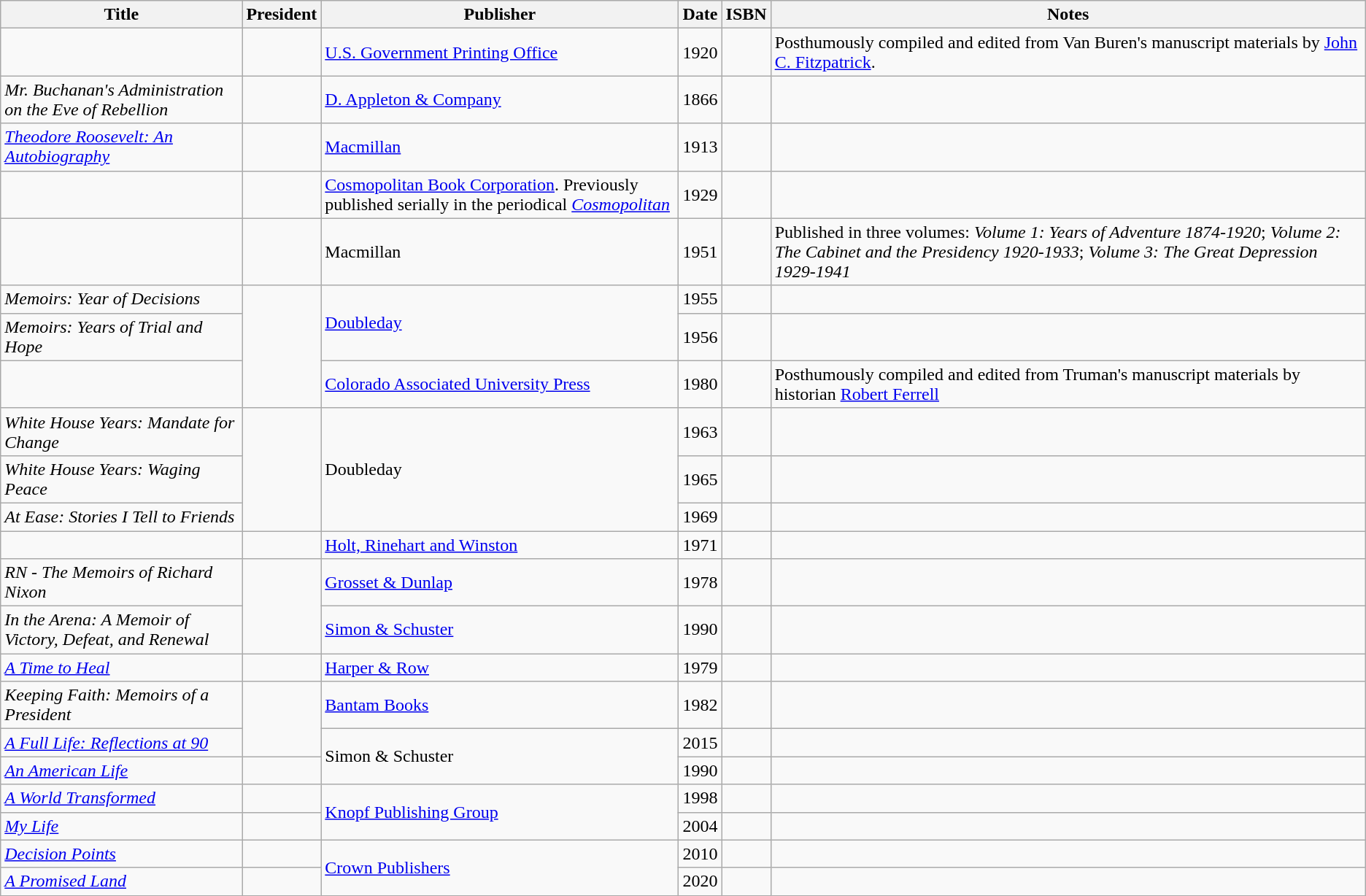<table class="wikitable sortable">
<tr>
<th>Title</th>
<th>President</th>
<th>Publisher</th>
<th>Date</th>
<th class=unsortable>ISBN</th>
<th>Notes</th>
</tr>
<tr>
<td></td>
<td></td>
<td><a href='#'>U.S. Government Printing Office</a></td>
<td>1920</td>
<td></td>
<td>Posthumously compiled and edited from Van Buren's manuscript materials by <a href='#'>John C. Fitzpatrick</a>. </td>
</tr>
<tr>
<td><em>Mr. Buchanan's Administration on the Eve of Rebellion</em></td>
<td></td>
<td><a href='#'>D. Appleton & Company</a></td>
<td>1866</td>
<td></td>
<td></td>
</tr>
<tr>
<td><em><a href='#'>Theodore Roosevelt: An Autobiography</a></em></td>
<td></td>
<td><a href='#'>Macmillan</a></td>
<td>1913</td>
<td></td>
<td></td>
</tr>
<tr>
<td></td>
<td></td>
<td><a href='#'>Cosmopolitan Book Corporation</a>. Previously published serially in the periodical <em><a href='#'>Cosmopolitan</a></em></td>
<td>1929</td>
<td></td>
<td></td>
</tr>
<tr>
<td></td>
<td></td>
<td>Macmillan</td>
<td>1951</td>
<td></td>
<td>Published in three volumes: <em>Volume 1: Years of Adventure 1874-1920</em>; <em>Volume 2: The Cabinet and the Presidency 1920-1933</em>; <em>Volume 3: The Great Depression 1929-1941</em></td>
</tr>
<tr>
<td><em>Memoirs: Year of Decisions</em></td>
<td rowspan="3"></td>
<td rowspan="2"><a href='#'>Doubleday</a></td>
<td>1955</td>
<td></td>
<td></td>
</tr>
<tr>
<td><em>Memoirs: Years of Trial and Hope</em></td>
<td>1956</td>
<td></td>
<td></td>
</tr>
<tr>
<td></td>
<td><a href='#'>Colorado Associated University Press</a></td>
<td>1980</td>
<td></td>
<td>Posthumously compiled and edited from Truman's manuscript materials by historian <a href='#'>Robert Ferrell</a></td>
</tr>
<tr>
<td><em>White House Years: Mandate for Change</em></td>
<td rowspan="3"></td>
<td rowspan="3">Doubleday</td>
<td>1963</td>
<td></td>
<td></td>
</tr>
<tr>
<td><em>White House Years: Waging Peace</em></td>
<td>1965</td>
<td></td>
<td></td>
</tr>
<tr>
<td><em>At Ease: Stories I Tell to Friends</em></td>
<td>1969</td>
<td></td>
<td></td>
</tr>
<tr>
<td></td>
<td></td>
<td><a href='#'>Holt, Rinehart and Winston</a></td>
<td>1971</td>
<td></td>
<td></td>
</tr>
<tr>
<td><em>RN - The Memoirs of Richard Nixon</em></td>
<td rowspan="2"></td>
<td><a href='#'>Grosset & Dunlap</a></td>
<td>1978</td>
<td></td>
<td></td>
</tr>
<tr>
<td><em>In the Arena: A Memoir of Victory, Defeat, and Renewal</em></td>
<td><a href='#'>Simon & Schuster</a></td>
<td>1990</td>
<td></td>
<td></td>
</tr>
<tr>
<td><em><a href='#'>A Time to Heal</a></em></td>
<td></td>
<td><a href='#'>Harper & Row</a></td>
<td>1979</td>
<td></td>
<td></td>
</tr>
<tr>
<td><em>Keeping Faith: Memoirs of a President</em></td>
<td rowspan="2"></td>
<td><a href='#'>Bantam Books</a></td>
<td>1982</td>
<td></td>
<td></td>
</tr>
<tr>
<td><em><a href='#'>A Full Life: Reflections at 90</a></em></td>
<td rowspan="2">Simon & Schuster</td>
<td>2015</td>
<td></td>
<td></td>
</tr>
<tr>
<td><em><a href='#'>An American Life</a></em></td>
<td></td>
<td>1990</td>
<td></td>
<td></td>
</tr>
<tr>
<td><em><a href='#'>A World Transformed</a></em></td>
<td></td>
<td rowspan="2"><a href='#'>Knopf Publishing Group</a></td>
<td>1998</td>
<td></td>
<td></td>
</tr>
<tr>
<td><em><a href='#'>My Life</a></em></td>
<td></td>
<td>2004</td>
<td></td>
<td></td>
</tr>
<tr>
<td><em><a href='#'>Decision Points</a></em></td>
<td></td>
<td rowspan="2"><a href='#'>Crown Publishers</a></td>
<td>2010</td>
<td></td>
<td></td>
</tr>
<tr>
<td><em><a href='#'>A Promised Land</a></em></td>
<td></td>
<td>2020</td>
<td></td>
<td></td>
</tr>
</table>
